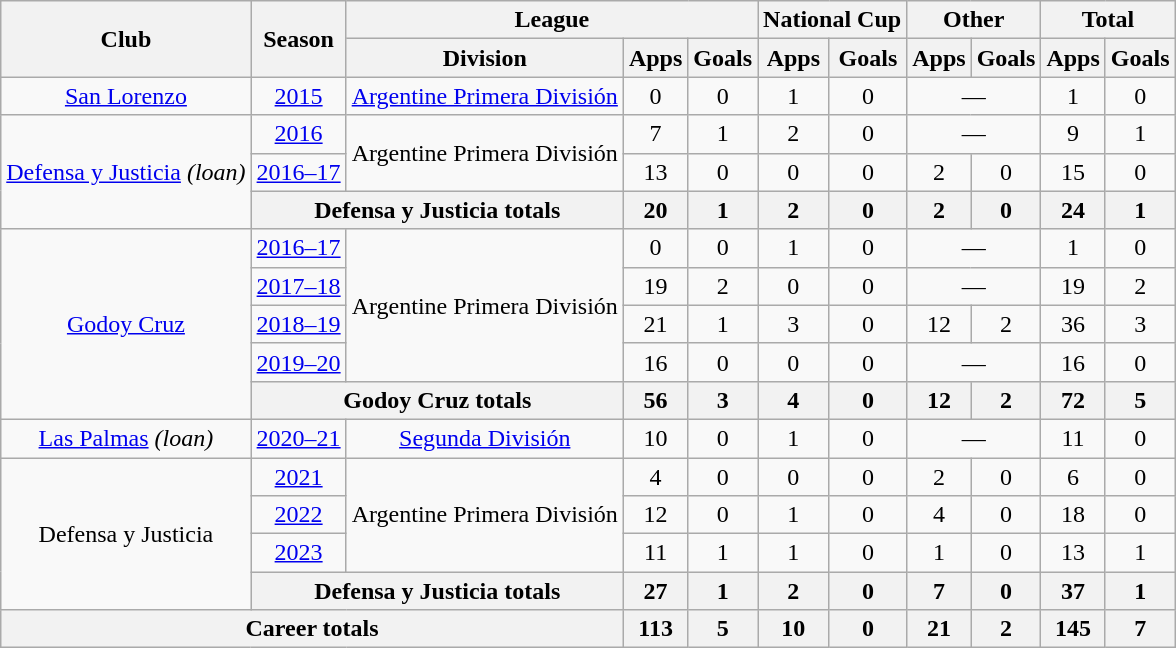<table class="wikitable" style="text-align:center">
<tr>
<th rowspan="2">Club</th>
<th rowspan="2">Season</th>
<th colspan="3">League</th>
<th colspan="2">National Cup</th>
<th colspan="2">Other</th>
<th colspan="2">Total</th>
</tr>
<tr>
<th>Division</th>
<th>Apps</th>
<th>Goals</th>
<th>Apps</th>
<th>Goals</th>
<th>Apps</th>
<th>Goals</th>
<th>Apps</th>
<th>Goals</th>
</tr>
<tr>
<td><a href='#'>San Lorenzo</a></td>
<td><a href='#'>2015</a></td>
<td><a href='#'>Argentine Primera División</a></td>
<td>0</td>
<td>0</td>
<td>1</td>
<td>0</td>
<td colspan="2">—</td>
<td>1</td>
<td>0</td>
</tr>
<tr>
<td rowspan="3"><a href='#'>Defensa y Justicia</a> <em>(loan)</em></td>
<td><a href='#'>2016</a></td>
<td rowspan="2">Argentine Primera División</td>
<td>7</td>
<td>1</td>
<td>2</td>
<td>0</td>
<td colspan="2">—</td>
<td>9</td>
<td>1</td>
</tr>
<tr>
<td><a href='#'>2016–17</a></td>
<td>13</td>
<td>0</td>
<td>0</td>
<td>0</td>
<td>2</td>
<td>0</td>
<td>15</td>
<td>0</td>
</tr>
<tr>
<th colspan="2">Defensa y Justicia totals</th>
<th>20</th>
<th>1</th>
<th>2</th>
<th>0</th>
<th>2</th>
<th>0</th>
<th>24</th>
<th>1</th>
</tr>
<tr>
<td rowspan="5"><a href='#'>Godoy Cruz</a></td>
<td><a href='#'>2016–17</a></td>
<td rowspan="4">Argentine Primera División</td>
<td>0</td>
<td>0</td>
<td>1</td>
<td>0</td>
<td colspan="2">—</td>
<td>1</td>
<td>0</td>
</tr>
<tr>
<td><a href='#'>2017–18</a></td>
<td>19</td>
<td>2</td>
<td>0</td>
<td>0</td>
<td colspan="2">—</td>
<td>19</td>
<td>2</td>
</tr>
<tr>
<td><a href='#'>2018–19</a></td>
<td>21</td>
<td>1</td>
<td>3</td>
<td>0</td>
<td>12</td>
<td>2</td>
<td>36</td>
<td>3</td>
</tr>
<tr>
<td><a href='#'>2019–20</a></td>
<td>16</td>
<td>0</td>
<td>0</td>
<td>0</td>
<td colspan="2">—</td>
<td>16</td>
<td>0</td>
</tr>
<tr>
<th colspan="2">Godoy Cruz totals</th>
<th>56</th>
<th>3</th>
<th>4</th>
<th>0</th>
<th>12</th>
<th>2</th>
<th>72</th>
<th>5</th>
</tr>
<tr>
<td><a href='#'>Las Palmas</a> <em>(loan)</em></td>
<td><a href='#'>2020–21</a></td>
<td><a href='#'>Segunda División</a></td>
<td>10</td>
<td>0</td>
<td>1</td>
<td>0</td>
<td colspan="2">—</td>
<td>11</td>
<td>0</td>
</tr>
<tr>
<td rowspan="4">Defensa y Justicia</td>
<td><a href='#'>2021</a></td>
<td rowspan="3">Argentine Primera División</td>
<td>4</td>
<td>0</td>
<td>0</td>
<td>0</td>
<td>2</td>
<td>0</td>
<td>6</td>
<td>0</td>
</tr>
<tr>
<td><a href='#'>2022</a></td>
<td>12</td>
<td>0</td>
<td>1</td>
<td>0</td>
<td>4</td>
<td>0</td>
<td>18</td>
<td>0</td>
</tr>
<tr>
<td><a href='#'>2023</a></td>
<td>11</td>
<td>1</td>
<td>1</td>
<td>0</td>
<td>1</td>
<td>0</td>
<td>13</td>
<td>1</td>
</tr>
<tr>
<th colspan="2">Defensa y Justicia totals</th>
<th>27</th>
<th>1</th>
<th>2</th>
<th>0</th>
<th>7</th>
<th>0</th>
<th>37</th>
<th>1</th>
</tr>
<tr>
<th colspan="3">Career totals</th>
<th>113</th>
<th>5</th>
<th>10</th>
<th>0</th>
<th>21</th>
<th>2</th>
<th>145</th>
<th>7</th>
</tr>
</table>
